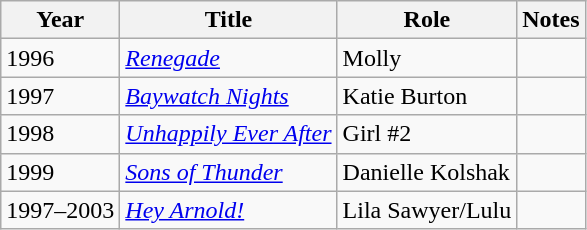<table class="wikitable">
<tr>
<th>Year</th>
<th>Title</th>
<th>Role</th>
<th>Notes</th>
</tr>
<tr>
<td>1996</td>
<td><em><a href='#'>Renegade</a></em></td>
<td>Molly</td>
<td></td>
</tr>
<tr>
<td>1997</td>
<td><em><a href='#'>Baywatch Nights</a></em></td>
<td>Katie Burton</td>
<td></td>
</tr>
<tr>
<td>1998</td>
<td><em><a href='#'>Unhappily Ever After</a></em></td>
<td>Girl #2</td>
<td></td>
</tr>
<tr>
<td>1999</td>
<td><em><a href='#'>Sons of Thunder</a></em></td>
<td>Danielle Kolshak</td>
<td></td>
</tr>
<tr>
<td>1997–2003</td>
<td><em><a href='#'>Hey Arnold!</a></em></td>
<td>Lila Sawyer/Lulu</td>
<td></td>
</tr>
</table>
